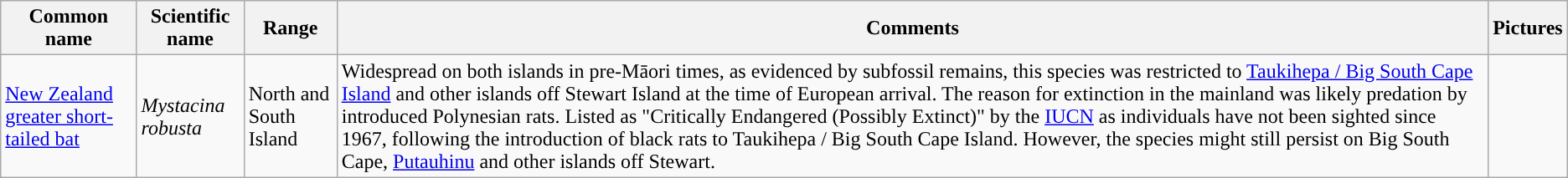<table class="wikitable">
<tr>
<th>Common name</th>
<th>Scientific name</th>
<th>Range</th>
<th class="unsortable">Comments</th>
<th class="unsortable">Pictures</th>
</tr>
<tr>
<td><a href='#'>New Zealand greater short-tailed bat</a></td>
<td><em>Mystacina robusta</em></td>
<td>North and South Island</td>
<td>Widespread on both islands in pre-Māori times, as evidenced by subfossil remains, this species was restricted to <a href='#'>Taukihepa / Big South Cape Island</a> and other islands off Stewart Island at the time of European arrival. The reason for extinction in the mainland was likely predation by introduced Polynesian rats. Listed as "Critically Endangered (Possibly Extinct)" by the <a href='#'>IUCN</a> as individuals have not been sighted since 1967, following the introduction of black rats to Taukihepa / Big South Cape Island. However, the species might still persist on Big South Cape, <a href='#'>Putauhinu</a> and other islands off Stewart.</td>
<td></td>
</tr>
</table>
